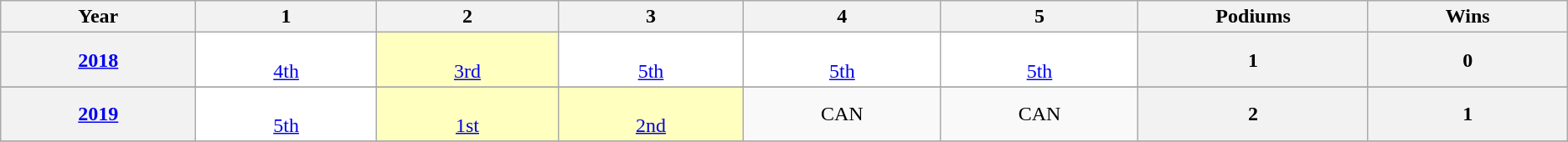<table class="wikitable" style="text-align: center;" style="font-size:small" style="clear:both;">
<tr>
<th width="2%">Year</th>
<th width="2%">1</th>
<th width="2%">2</th>
<th width="2%">3</th>
<th width="2%">4</th>
<th width="2%">5</th>
<th width="2%">Podiums</th>
<th width="2%">Wins</th>
</tr>
<tr align=center>
<th><a href='#'>2018</a></th>
<td style="background:#FFFFFF;"><br><a href='#'>4th</a></td>
<td style="background:#ffffbf;"><br><a href='#'>3rd</a></td>
<td style="background:#FFFFFF;"><br><a href='#'>5th</a></td>
<td style="background:#FFFFFF;"><br><a href='#'>5th</a></td>
<td style="background:#FFFFFF;"><br><a href='#'>5th</a></td>
<th>1</th>
<th>0</th>
</tr>
<tr>
</tr>
<tr align=center>
<th><a href='#'>2019</a></th>
<td style="background:#FFFFFF;"><br><a href='#'>5th</a></td>
<td style="background:#ffffbf;"><br><a href='#'>1st</a></td>
<td style="background:#ffffbf;"><br><a href='#'>2nd</a></td>
<td>CAN</td>
<td>CAN</td>
<th>2</th>
<th>1</th>
</tr>
<tr align=center>
</tr>
</table>
